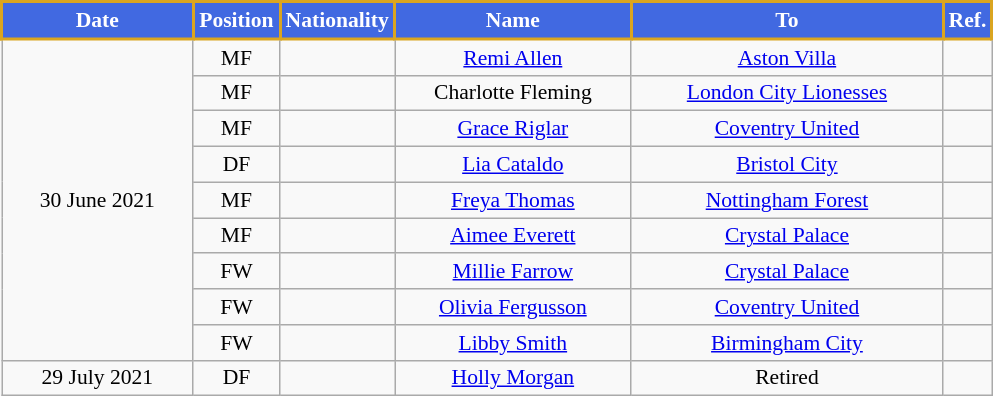<table class="wikitable" style="text-align:center; font-size:90%; ">
<tr>
<th style="background:royalblue;;color:white;border:2px solid #DAA520; width:120px;">Date</th>
<th style="background:royalblue;color:white;border:2px solid #DAA520; width:50px;">Position</th>
<th style="background:royalblue;color:white;border:2px solid #DAA520; width:50px;">Nationality</th>
<th style="background:royalblue;color:white;border:2px solid #DAA520; width:150px;">Name</th>
<th style="background:royalblue;color:white;border:2px solid #DAA520; width:200px;">To</th>
<th style="background:royalblue;color:white;border:2px solid #DAA520; width:25px;">Ref.</th>
</tr>
<tr>
<td rowspan="9">30 June 2021</td>
<td>MF</td>
<td></td>
<td><a href='#'>Remi Allen</a></td>
<td> <a href='#'>Aston Villa</a></td>
<td></td>
</tr>
<tr>
<td>MF</td>
<td></td>
<td>Charlotte Fleming</td>
<td> <a href='#'>London City Lionesses</a></td>
<td></td>
</tr>
<tr>
<td>MF</td>
<td></td>
<td><a href='#'>Grace Riglar</a></td>
<td> <a href='#'>Coventry United</a></td>
<td></td>
</tr>
<tr>
<td>DF</td>
<td></td>
<td><a href='#'>Lia Cataldo</a></td>
<td> <a href='#'>Bristol City</a></td>
<td></td>
</tr>
<tr>
<td>MF</td>
<td></td>
<td><a href='#'>Freya Thomas</a></td>
<td> <a href='#'>Nottingham Forest</a></td>
<td></td>
</tr>
<tr>
<td>MF</td>
<td></td>
<td><a href='#'>Aimee Everett</a></td>
<td> <a href='#'>Crystal Palace</a></td>
<td></td>
</tr>
<tr>
<td>FW</td>
<td></td>
<td><a href='#'>Millie Farrow</a></td>
<td> <a href='#'>Crystal Palace</a></td>
<td></td>
</tr>
<tr>
<td>FW</td>
<td></td>
<td><a href='#'>Olivia Fergusson</a></td>
<td> <a href='#'>Coventry United</a></td>
<td></td>
</tr>
<tr>
<td>FW</td>
<td></td>
<td><a href='#'>Libby Smith</a></td>
<td> <a href='#'>Birmingham City</a></td>
<td></td>
</tr>
<tr>
<td>29 July 2021</td>
<td>DF</td>
<td></td>
<td><a href='#'>Holly Morgan</a></td>
<td>Retired</td>
<td></td>
</tr>
</table>
